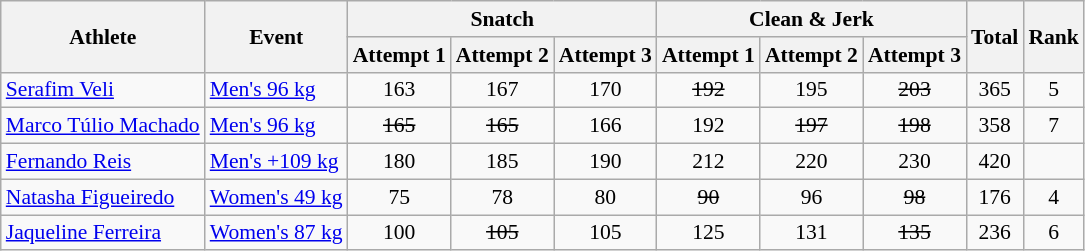<table class="wikitable" border="1" style="font-size:90%;">
<tr>
<th rowspan=2>Athlete</th>
<th rowspan=2>Event</th>
<th colspan=3>Snatch</th>
<th colspan=3>Clean & Jerk</th>
<th rowspan=2>Total</th>
<th rowspan=2>Rank</th>
</tr>
<tr>
<th>Attempt 1</th>
<th>Attempt 2</th>
<th>Attempt 3</th>
<th>Attempt 1</th>
<th>Attempt 2</th>
<th>Attempt 3</th>
</tr>
<tr>
<td><a href='#'>Serafim Veli</a></td>
<td><a href='#'>Men's 96 kg</a></td>
<td align=center>163</td>
<td align=center>167</td>
<td align=center>170</td>
<td align=center><s>192</s></td>
<td align=center>195</td>
<td align=center><s>203</s></td>
<td align=center>365</td>
<td align=center>5</td>
</tr>
<tr>
<td><a href='#'>Marco Túlio Machado</a></td>
<td><a href='#'>Men's 96 kg</a></td>
<td align=center><s>165</s></td>
<td align=center><s>165</s></td>
<td align=center>166</td>
<td align=center>192</td>
<td align=center><s>197</s></td>
<td align=center><s>198</s></td>
<td align=center>358</td>
<td align=center>7</td>
</tr>
<tr>
<td><a href='#'>Fernando Reis</a></td>
<td><a href='#'>Men's +109 kg</a></td>
<td align=center>180</td>
<td align=center>185</td>
<td align=center>190</td>
<td align=center>212</td>
<td align=center>220</td>
<td align=center>230</td>
<td align=center>420</td>
<td align=center></td>
</tr>
<tr>
<td><a href='#'>Natasha Figueiredo</a></td>
<td><a href='#'>Women's 49 kg</a></td>
<td align=center>75</td>
<td align=center>78</td>
<td align=center>80</td>
<td align=center><s>90</s></td>
<td align=center>96</td>
<td align=center><s>98</s></td>
<td align=center>176</td>
<td align=center>4</td>
</tr>
<tr>
<td><a href='#'>Jaqueline Ferreira</a></td>
<td><a href='#'>Women's 87 kg</a></td>
<td align=center>100</td>
<td align=center><s>105</s></td>
<td align=center>105</td>
<td align=center>125</td>
<td align=center>131</td>
<td align=center><s>135</s></td>
<td align=center>236</td>
<td align=center>6</td>
</tr>
</table>
